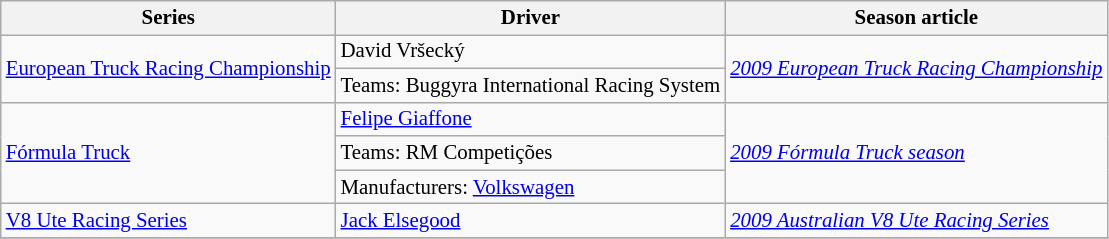<table class="wikitable" style="font-size: 87%;">
<tr>
<th>Series</th>
<th>Driver</th>
<th>Season article</th>
</tr>
<tr>
<td rowspan=2><a href='#'>European Truck Racing Championship</a></td>
<td> David Vršecký</td>
<td rowspan=2><em><a href='#'>2009 European Truck Racing Championship</a></em></td>
</tr>
<tr>
<td>Teams:  Buggyra International Racing System</td>
</tr>
<tr>
<td rowspan=3><a href='#'>Fórmula Truck</a></td>
<td> <a href='#'>Felipe Giaffone</a></td>
<td rowspan=3><em><a href='#'>2009 Fórmula Truck season</a></em></td>
</tr>
<tr>
<td>Teams:  RM Competições</td>
</tr>
<tr>
<td>Manufacturers:  <a href='#'>Volkswagen</a></td>
</tr>
<tr>
<td><a href='#'>V8 Ute Racing Series</a></td>
<td> <a href='#'>Jack Elsegood</a></td>
<td><em><a href='#'>2009 Australian V8 Ute Racing Series</a></em></td>
</tr>
<tr>
</tr>
</table>
